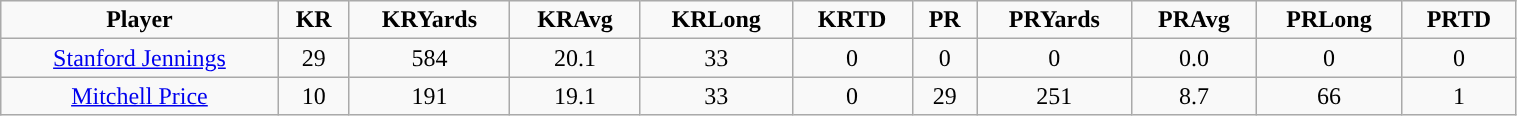<table class="wikitable" width="80%">
<tr align="center">
<td><strong>Player</strong></td>
<td><strong>KR</strong></td>
<td><strong>KRYards</strong></td>
<td><strong>KRAvg</strong></td>
<td><strong>KRLong</strong></td>
<td><strong>KRTD</strong></td>
<td><strong>PR</strong></td>
<td><strong>PRYards</strong></td>
<td><strong>PRAvg</strong></td>
<td><strong>PRLong</strong></td>
<td><strong>PRTD</strong></td>
</tr>
<tr align="center" bgcolor="">
<td><a href='#'>Stanford Jennings</a></td>
<td>29</td>
<td>584</td>
<td>20.1</td>
<td>33</td>
<td>0</td>
<td>0</td>
<td>0</td>
<td>0.0</td>
<td>0</td>
<td>0</td>
</tr>
<tr align="center" bgcolor="">
<td><a href='#'>Mitchell Price</a></td>
<td>10</td>
<td>191</td>
<td>19.1</td>
<td>33</td>
<td>0</td>
<td>29</td>
<td>251</td>
<td>8.7</td>
<td>66</td>
<td>1</td>
</tr>
</table>
